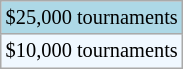<table class=wikitable style=font-size:85%>
<tr style="background:lightblue;">
<td>$25,000 tournaments</td>
</tr>
<tr style="background:#f0f8ff;">
<td>$10,000 tournaments</td>
</tr>
</table>
